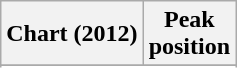<table class="wikitable sortable plainrowheaders">
<tr>
<th scope="col">Chart (2012)</th>
<th scope="col">Peak<br>position</th>
</tr>
<tr>
</tr>
<tr>
</tr>
</table>
